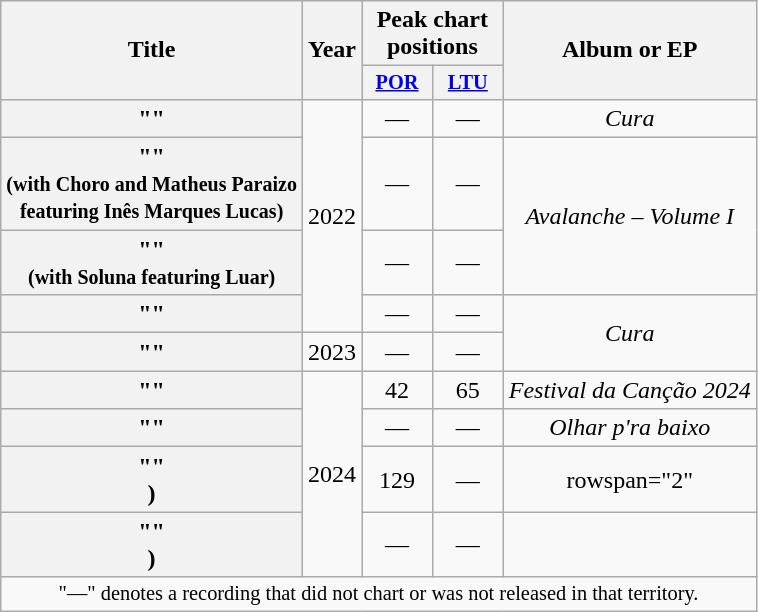<table class="wikitable plainrowheaders" style="text-align:center">
<tr>
<th scope="col" rowspan="2">Title</th>
<th scope="col" rowspan="2">Year</th>
<th scope="col" colspan="2">Peak chart positions</th>
<th scope="col" rowspan="2">Album or EP</th>
</tr>
<tr>
<th scope="col" style="width:3em;font-size:85%;"><a href='#'>POR</a><br></th>
<th scope="col" style="width:3em;font-size:85%;"><a href='#'>LTU</a><br></th>
</tr>
<tr>
<th scope="row">""</th>
<td rowspan="4">2022</td>
<td>—</td>
<td>—</td>
<td><em>Cura</em></td>
</tr>
<tr>
<th scope="row">""<br><small>(with Choro and Matheus Paraizo<br>featuring Inês Marques Lucas)</small></th>
<td>—</td>
<td>—</td>
<td rowspan="2"><em>Avalanche – Volume I</em></td>
</tr>
<tr>
<th scope="row">""<br><small>(with Soluna featuring Luar)</small></th>
<td>—</td>
<td>—</td>
</tr>
<tr>
<th scope="row">""</th>
<td>—</td>
<td>—</td>
<td rowspan="2"><em>Cura</em></td>
</tr>
<tr>
<th scope="row">""</th>
<td>2023</td>
<td>—</td>
<td>—</td>
</tr>
<tr>
<th scope="row">""</th>
<td rowspan="4">2024</td>
<td>42</td>
<td>65</td>
<td><em>Festival da Canção 2024</em></td>
</tr>
<tr>
<th scope="row">""</th>
<td>—</td>
<td>—</td>
<td><em>Olhar p'ra baixo</em></td>
</tr>
<tr>
<th scope="row">""<br>)</th>
<td>129</td>
<td>—</td>
<td>rowspan="2" </td>
</tr>
<tr>
<th scope="row">""<br>)</th>
<td>—</td>
<td>—</td>
</tr>
<tr>
<td colspan="7" style="font-size:85%">"—" denotes a recording that did not chart or was not released in that territory.</td>
</tr>
</table>
